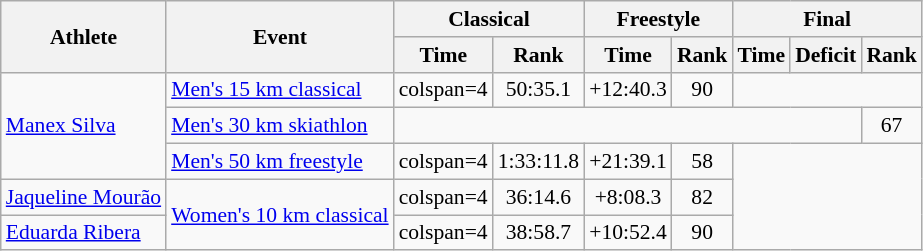<table class=wikitable style=font-size:90%;text-align:center>
<tr>
<th rowspan=2>Athlete</th>
<th rowspan=2>Event</th>
<th colspan=2>Classical</th>
<th colspan=2>Freestyle</th>
<th colspan=3>Final</th>
</tr>
<tr>
<th>Time</th>
<th>Rank</th>
<th>Time</th>
<th>Rank</th>
<th>Time</th>
<th>Deficit</th>
<th>Rank</th>
</tr>
<tr>
<td align=left rowspan=3><a href='#'>Manex Silva</a></td>
<td align=left><a href='#'>Men's 15 km classical</a></td>
<td>colspan=4 </td>
<td>50:35.1</td>
<td>+12:40.3</td>
<td>90</td>
</tr>
<tr>
<td align=left><a href='#'>Men's 30 km skiathlon</a></td>
<td colspan=6></td>
<td>67</td>
</tr>
<tr>
<td align=left><a href='#'>Men's 50 km freestyle</a></td>
<td>colspan=4 </td>
<td>1:33:11.8</td>
<td>+21:39.1</td>
<td>58</td>
</tr>
<tr>
<td align=left><a href='#'>Jaqueline Mourão</a></td>
<td align=left rowspan=2><a href='#'>Women's 10 km classical</a></td>
<td>colspan=4 </td>
<td>36:14.6</td>
<td>+8:08.3</td>
<td>82</td>
</tr>
<tr>
<td align=left><a href='#'>Eduarda Ribera</a></td>
<td>colspan=4 </td>
<td>38:58.7</td>
<td>+10:52.4</td>
<td>90</td>
</tr>
</table>
